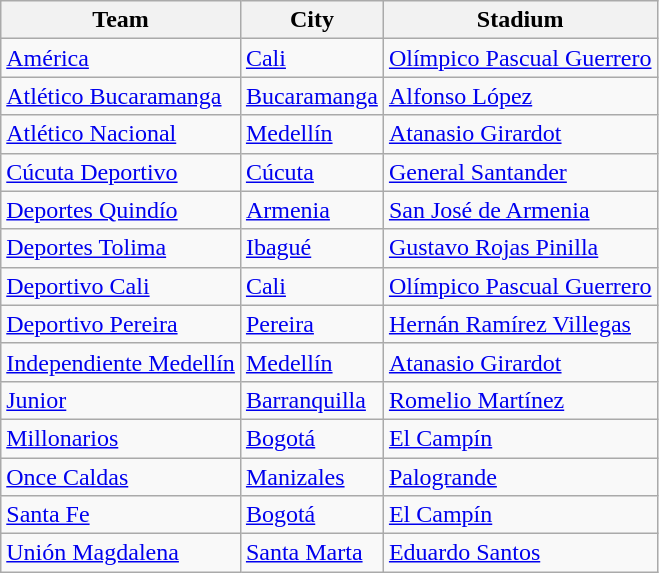<table class="wikitable sortable">
<tr>
<th>Team</th>
<th>City</th>
<th>Stadium</th>
</tr>
<tr>
<td><a href='#'>América</a></td>
<td><a href='#'>Cali</a></td>
<td><a href='#'>Olímpico Pascual Guerrero</a></td>
</tr>
<tr>
<td><a href='#'>Atlético Bucaramanga</a></td>
<td><a href='#'>Bucaramanga</a></td>
<td><a href='#'>Alfonso López</a></td>
</tr>
<tr>
<td><a href='#'>Atlético Nacional</a></td>
<td><a href='#'>Medellín</a></td>
<td><a href='#'>Atanasio Girardot</a></td>
</tr>
<tr>
<td><a href='#'>Cúcuta Deportivo</a></td>
<td><a href='#'>Cúcuta</a></td>
<td><a href='#'>General Santander</a></td>
</tr>
<tr>
<td><a href='#'>Deportes Quindío</a></td>
<td><a href='#'>Armenia</a></td>
<td><a href='#'>San José de Armenia</a></td>
</tr>
<tr>
<td><a href='#'>Deportes Tolima</a></td>
<td><a href='#'>Ibagué</a></td>
<td><a href='#'>Gustavo Rojas Pinilla</a></td>
</tr>
<tr>
<td><a href='#'>Deportivo Cali</a></td>
<td><a href='#'>Cali</a></td>
<td><a href='#'>Olímpico Pascual Guerrero</a></td>
</tr>
<tr>
<td><a href='#'>Deportivo Pereira</a></td>
<td><a href='#'>Pereira</a></td>
<td><a href='#'>Hernán Ramírez Villegas</a></td>
</tr>
<tr>
<td><a href='#'>Independiente Medellín</a></td>
<td><a href='#'>Medellín</a></td>
<td><a href='#'>Atanasio Girardot</a></td>
</tr>
<tr>
<td><a href='#'>Junior</a></td>
<td><a href='#'>Barranquilla</a></td>
<td><a href='#'>Romelio Martínez</a></td>
</tr>
<tr>
<td><a href='#'>Millonarios</a></td>
<td><a href='#'>Bogotá</a></td>
<td><a href='#'>El Campín</a></td>
</tr>
<tr>
<td><a href='#'>Once Caldas</a></td>
<td><a href='#'>Manizales</a></td>
<td><a href='#'>Palogrande</a></td>
</tr>
<tr>
<td><a href='#'>Santa Fe</a></td>
<td><a href='#'>Bogotá</a></td>
<td><a href='#'>El Campín</a></td>
</tr>
<tr>
<td><a href='#'>Unión Magdalena</a></td>
<td><a href='#'>Santa Marta</a></td>
<td><a href='#'>Eduardo Santos</a></td>
</tr>
</table>
